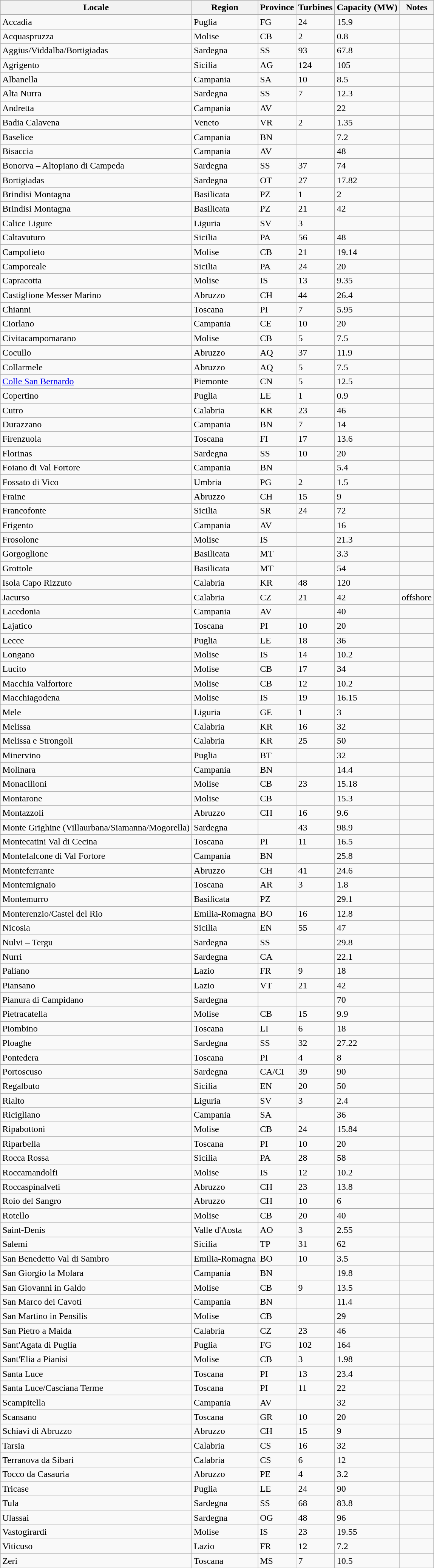<table class="wikitable sortable">
<tr>
<th>Locale</th>
<th>Region</th>
<th>Province</th>
<th>Turbines</th>
<th>Capacity (MW)</th>
<th>Notes</th>
</tr>
<tr>
<td>Accadia</td>
<td>Puglia</td>
<td>FG</td>
<td>24</td>
<td>15.9</td>
<td></td>
</tr>
<tr>
<td>Acquaspruzza</td>
<td>Molise</td>
<td>CB</td>
<td>2</td>
<td>0.8</td>
<td></td>
</tr>
<tr>
<td>Aggius/Viddalba/Bortigiadas</td>
<td>Sardegna</td>
<td>SS</td>
<td>93</td>
<td>67.8</td>
<td></td>
</tr>
<tr>
<td>Agrigento</td>
<td>Sicilia</td>
<td>AG</td>
<td>124</td>
<td>105</td>
<td></td>
</tr>
<tr>
<td>Albanella</td>
<td>Campania</td>
<td>SA</td>
<td>10</td>
<td>8.5</td>
<td></td>
</tr>
<tr>
<td>Alta Nurra</td>
<td>Sardegna</td>
<td>SS</td>
<td>7</td>
<td>12.3</td>
<td></td>
</tr>
<tr>
<td>Andretta</td>
<td>Campania</td>
<td>AV</td>
<td></td>
<td>22</td>
<td></td>
</tr>
<tr>
<td>Badia Calavena</td>
<td>Veneto</td>
<td>VR</td>
<td>2</td>
<td>1.35</td>
<td></td>
</tr>
<tr>
<td>Baselice</td>
<td>Campania</td>
<td>BN</td>
<td></td>
<td>7.2</td>
<td></td>
</tr>
<tr>
<td>Bisaccia</td>
<td>Campania</td>
<td>AV</td>
<td></td>
<td>48</td>
<td></td>
</tr>
<tr>
<td>Bonorva – Altopiano di Campeda</td>
<td>Sardegna</td>
<td>SS</td>
<td>37</td>
<td>74</td>
<td></td>
</tr>
<tr>
<td>Bortigiadas</td>
<td>Sardegna</td>
<td>OT</td>
<td>27</td>
<td>17.82</td>
<td></td>
</tr>
<tr>
<td>Brindisi Montagna</td>
<td>Basilicata</td>
<td>PZ</td>
<td>1</td>
<td>2</td>
<td></td>
</tr>
<tr>
<td>Brindisi Montagna</td>
<td>Basilicata</td>
<td>PZ</td>
<td>21</td>
<td>42</td>
<td></td>
</tr>
<tr>
<td>Calice Ligure</td>
<td>Liguria</td>
<td>SV</td>
<td>3</td>
<td></td>
<td></td>
</tr>
<tr>
<td>Caltavuturo</td>
<td>Sicilia</td>
<td>PA</td>
<td>56</td>
<td>48</td>
<td></td>
</tr>
<tr>
<td>Campolieto</td>
<td>Molise</td>
<td>CB</td>
<td>21</td>
<td>19.14</td>
<td></td>
</tr>
<tr>
<td>Camporeale</td>
<td>Sicilia</td>
<td>PA</td>
<td>24</td>
<td>20</td>
<td></td>
</tr>
<tr>
<td>Capracotta</td>
<td>Molise</td>
<td>IS</td>
<td>13</td>
<td>9.35</td>
<td></td>
</tr>
<tr>
<td>Castiglione Messer Marino</td>
<td>Abruzzo</td>
<td>CH</td>
<td>44</td>
<td>26.4</td>
<td></td>
</tr>
<tr>
<td>Chianni</td>
<td>Toscana</td>
<td>PI</td>
<td>7</td>
<td>5.95</td>
<td></td>
</tr>
<tr>
<td>Ciorlano</td>
<td>Campania</td>
<td>CE</td>
<td>10</td>
<td>20</td>
<td></td>
</tr>
<tr>
<td>Civitacampomarano</td>
<td>Molise</td>
<td>CB</td>
<td>5</td>
<td>7.5</td>
<td></td>
</tr>
<tr>
<td>Cocullo</td>
<td>Abruzzo</td>
<td>AQ</td>
<td>37</td>
<td>11.9</td>
<td></td>
</tr>
<tr>
<td>Collarmele</td>
<td>Abruzzo</td>
<td>AQ</td>
<td>5</td>
<td>7.5</td>
<td></td>
</tr>
<tr>
<td><a href='#'>Colle San Bernardo</a></td>
<td>Piemonte</td>
<td>CN</td>
<td>5</td>
<td>12.5</td>
<td></td>
</tr>
<tr>
<td>Copertino</td>
<td>Puglia</td>
<td>LE</td>
<td>1</td>
<td>0.9</td>
<td></td>
</tr>
<tr>
<td>Cutro</td>
<td>Calabria</td>
<td>KR</td>
<td>23</td>
<td>46</td>
<td></td>
</tr>
<tr>
<td>Durazzano</td>
<td>Campania</td>
<td>BN</td>
<td>7</td>
<td>14</td>
<td></td>
</tr>
<tr>
<td>Firenzuola</td>
<td>Toscana</td>
<td>FI</td>
<td>17</td>
<td>13.6</td>
<td></td>
</tr>
<tr>
<td>Florinas</td>
<td>Sardegna</td>
<td>SS</td>
<td>10</td>
<td>20</td>
<td></td>
</tr>
<tr>
<td>Foiano di Val Fortore</td>
<td>Campania</td>
<td>BN</td>
<td></td>
<td>5.4</td>
<td></td>
</tr>
<tr>
<td>Fossato di Vico</td>
<td>Umbria</td>
<td>PG</td>
<td>2</td>
<td>1.5</td>
<td></td>
</tr>
<tr>
<td>Fraine</td>
<td>Abruzzo</td>
<td>CH</td>
<td>15</td>
<td>9</td>
<td></td>
</tr>
<tr>
<td>Francofonte</td>
<td>Sicilia</td>
<td>SR</td>
<td>24</td>
<td>72</td>
<td></td>
</tr>
<tr>
<td>Frigento</td>
<td>Campania</td>
<td>AV</td>
<td></td>
<td>16</td>
<td></td>
</tr>
<tr>
<td>Frosolone</td>
<td>Molise</td>
<td>IS</td>
<td></td>
<td>21.3</td>
<td></td>
</tr>
<tr>
<td>Gorgoglione</td>
<td>Basilicata</td>
<td>MT</td>
<td></td>
<td>3.3</td>
<td></td>
</tr>
<tr>
<td>Grottole</td>
<td>Basilicata</td>
<td>MT</td>
<td></td>
<td>54</td>
<td></td>
</tr>
<tr>
<td>Isola Capo Rizzuto</td>
<td>Calabria</td>
<td>KR</td>
<td>48</td>
<td>120</td>
<td></td>
</tr>
<tr>
<td>Jacurso</td>
<td>Calabria</td>
<td>CZ</td>
<td>21</td>
<td>42</td>
<td>offshore</td>
</tr>
<tr>
<td>Lacedonia</td>
<td>Campania</td>
<td>AV</td>
<td></td>
<td>40</td>
<td></td>
</tr>
<tr>
<td>Lajatico</td>
<td>Toscana</td>
<td>PI</td>
<td>10</td>
<td>20</td>
<td></td>
</tr>
<tr>
<td>Lecce</td>
<td>Puglia</td>
<td>LE</td>
<td>18</td>
<td>36</td>
<td></td>
</tr>
<tr>
<td>Longano</td>
<td>Molise</td>
<td>IS</td>
<td>14</td>
<td>10.2</td>
<td></td>
</tr>
<tr>
<td>Lucito</td>
<td>Molise</td>
<td>CB</td>
<td>17</td>
<td>34</td>
<td></td>
</tr>
<tr>
<td>Macchia Valfortore</td>
<td>Molise</td>
<td>CB</td>
<td>12</td>
<td>10.2</td>
<td></td>
</tr>
<tr>
<td>Macchiagodena</td>
<td>Molise</td>
<td>IS</td>
<td>19</td>
<td>16.15</td>
<td></td>
</tr>
<tr>
<td>Mele</td>
<td>Liguria</td>
<td>GE</td>
<td>1</td>
<td>3</td>
<td></td>
</tr>
<tr>
<td>Melissa</td>
<td>Calabria</td>
<td>KR</td>
<td>16</td>
<td>32</td>
<td></td>
</tr>
<tr>
<td>Melissa e Strongoli</td>
<td>Calabria</td>
<td>KR</td>
<td>25</td>
<td>50</td>
<td></td>
</tr>
<tr>
<td>Minervino</td>
<td>Puglia</td>
<td>BT</td>
<td></td>
<td>32</td>
<td></td>
</tr>
<tr>
<td>Molinara</td>
<td>Campania</td>
<td>BN</td>
<td></td>
<td>14.4</td>
<td></td>
</tr>
<tr>
<td>Monacilioni</td>
<td>Molise</td>
<td>CB</td>
<td>23</td>
<td>15.18</td>
<td></td>
</tr>
<tr>
<td>Montarone</td>
<td>Molise</td>
<td>CB</td>
<td></td>
<td>15.3</td>
<td></td>
</tr>
<tr>
<td>Montazzoli</td>
<td>Abruzzo</td>
<td>CH</td>
<td>16</td>
<td>9.6</td>
<td></td>
</tr>
<tr>
<td>Monte Grighine (Villaurbana/Siamanna/Mogorella)</td>
<td>Sardegna</td>
<td></td>
<td>43</td>
<td>98.9</td>
<td></td>
</tr>
<tr>
<td>Montecatini Val di Cecina</td>
<td>Toscana</td>
<td>PI</td>
<td>11</td>
<td>16.5</td>
<td></td>
</tr>
<tr>
<td>Montefalcone di Val Fortore</td>
<td>Campania</td>
<td>BN</td>
<td></td>
<td>25.8</td>
<td></td>
</tr>
<tr>
<td>Monteferrante</td>
<td>Abruzzo</td>
<td>CH</td>
<td>41</td>
<td>24.6</td>
<td></td>
</tr>
<tr>
<td>Montemignaio</td>
<td>Toscana</td>
<td>AR</td>
<td>3</td>
<td>1.8</td>
<td></td>
</tr>
<tr>
<td>Montemurro</td>
<td>Basilicata</td>
<td>PZ</td>
<td></td>
<td>29.1</td>
<td></td>
</tr>
<tr>
<td>Monterenzio/Castel del Rio</td>
<td>Emilia-Romagna</td>
<td>BO</td>
<td>16</td>
<td>12.8</td>
<td></td>
</tr>
<tr>
<td>Nicosia</td>
<td>Sicilia</td>
<td>EN</td>
<td>55</td>
<td>47</td>
<td></td>
</tr>
<tr>
<td>Nulvi – Tergu</td>
<td>Sardegna</td>
<td>SS</td>
<td></td>
<td>29.8</td>
<td></td>
</tr>
<tr>
<td>Nurri</td>
<td>Sardegna</td>
<td>CA</td>
<td></td>
<td>22.1</td>
<td></td>
</tr>
<tr>
<td>Paliano</td>
<td>Lazio</td>
<td>FR</td>
<td>9</td>
<td>18</td>
<td></td>
</tr>
<tr>
<td>Piansano</td>
<td>Lazio</td>
<td>VT</td>
<td>21</td>
<td>42</td>
<td></td>
</tr>
<tr>
<td>Pianura di Campidano</td>
<td>Sardegna</td>
<td></td>
<td></td>
<td>70</td>
<td></td>
</tr>
<tr>
<td>Pietracatella</td>
<td>Molise</td>
<td>CB</td>
<td>15</td>
<td>9.9</td>
<td></td>
</tr>
<tr>
<td>Piombino</td>
<td>Toscana</td>
<td>LI</td>
<td>6</td>
<td>18</td>
<td></td>
</tr>
<tr>
<td>Ploaghe</td>
<td>Sardegna</td>
<td>SS</td>
<td>32</td>
<td>27.22</td>
<td></td>
</tr>
<tr>
<td>Pontedera</td>
<td>Toscana</td>
<td>PI</td>
<td>4</td>
<td>8</td>
<td></td>
</tr>
<tr>
<td>Portoscuso</td>
<td>Sardegna</td>
<td>CA/CI</td>
<td>39</td>
<td>90</td>
<td></td>
</tr>
<tr>
<td>Regalbuto</td>
<td>Sicilia</td>
<td>EN</td>
<td>20</td>
<td>50</td>
<td></td>
</tr>
<tr>
<td>Rialto</td>
<td>Liguria</td>
<td>SV</td>
<td>3</td>
<td>2.4</td>
<td></td>
</tr>
<tr>
<td>Ricigliano</td>
<td>Campania</td>
<td>SA</td>
<td></td>
<td>36</td>
<td></td>
</tr>
<tr>
<td>Ripabottoni</td>
<td>Molise</td>
<td>CB</td>
<td>24</td>
<td>15.84</td>
<td></td>
</tr>
<tr>
<td>Riparbella</td>
<td>Toscana</td>
<td>PI</td>
<td>10</td>
<td>20</td>
<td></td>
</tr>
<tr>
<td>Rocca Rossa</td>
<td>Sicilia</td>
<td>PA</td>
<td>28</td>
<td>58</td>
<td></td>
</tr>
<tr>
<td>Roccamandolfi</td>
<td>Molise</td>
<td>IS</td>
<td>12</td>
<td>10.2</td>
<td></td>
</tr>
<tr>
<td>Roccaspinalveti</td>
<td>Abruzzo</td>
<td>CH</td>
<td>23</td>
<td>13.8</td>
<td></td>
</tr>
<tr>
<td>Roio del Sangro</td>
<td>Abruzzo</td>
<td>CH</td>
<td>10</td>
<td>6</td>
<td></td>
</tr>
<tr>
<td>Rotello</td>
<td>Molise</td>
<td>CB</td>
<td>20</td>
<td>40</td>
<td></td>
</tr>
<tr>
<td>Saint-Denis</td>
<td>Valle d'Aosta</td>
<td>AO</td>
<td>3</td>
<td>2.55</td>
<td></td>
</tr>
<tr>
<td>Salemi</td>
<td>Sicilia</td>
<td>TP</td>
<td>31</td>
<td>62</td>
<td></td>
</tr>
<tr>
<td>San Benedetto Val di Sambro</td>
<td>Emilia-Romagna</td>
<td>BO</td>
<td>10</td>
<td>3.5</td>
<td></td>
</tr>
<tr>
<td>San Giorgio la Molara</td>
<td>Campania</td>
<td>BN</td>
<td></td>
<td>19.8</td>
<td></td>
</tr>
<tr>
<td>San Giovanni in Galdo</td>
<td>Molise</td>
<td>CB</td>
<td>9</td>
<td>13.5</td>
<td></td>
</tr>
<tr>
<td>San Marco dei Cavoti</td>
<td>Campania</td>
<td>BN</td>
<td></td>
<td>11.4</td>
<td></td>
</tr>
<tr>
<td>San Martino in Pensilis</td>
<td>Molise</td>
<td>CB</td>
<td></td>
<td>29</td>
<td></td>
</tr>
<tr>
<td>San Pietro a Maida</td>
<td>Calabria</td>
<td>CZ</td>
<td>23</td>
<td>46</td>
<td></td>
</tr>
<tr>
<td>Sant'Agata di Puglia</td>
<td>Puglia</td>
<td>FG</td>
<td>102</td>
<td>164</td>
<td></td>
</tr>
<tr>
<td>Sant'Elia a Pianisi</td>
<td>Molise</td>
<td>CB</td>
<td>3</td>
<td>1.98</td>
<td></td>
</tr>
<tr>
<td>Santa Luce</td>
<td>Toscana</td>
<td>PI</td>
<td>13</td>
<td>23.4</td>
<td></td>
</tr>
<tr>
<td>Santa Luce/Casciana Terme</td>
<td>Toscana</td>
<td>PI</td>
<td>11</td>
<td>22</td>
<td></td>
</tr>
<tr>
<td>Scampitella</td>
<td>Campania</td>
<td>AV</td>
<td></td>
<td>32</td>
<td></td>
</tr>
<tr>
<td>Scansano</td>
<td>Toscana</td>
<td>GR</td>
<td>10</td>
<td>20</td>
<td></td>
</tr>
<tr>
<td>Schiavi di Abruzzo</td>
<td>Abruzzo</td>
<td>CH</td>
<td>15</td>
<td>9</td>
<td></td>
</tr>
<tr>
<td>Tarsia</td>
<td>Calabria</td>
<td>CS</td>
<td>16</td>
<td>32</td>
<td></td>
</tr>
<tr>
<td>Terranova da Sibari</td>
<td>Calabria</td>
<td>CS</td>
<td>6</td>
<td>12</td>
<td></td>
</tr>
<tr>
<td>Tocco da Casauria</td>
<td>Abruzzo</td>
<td>PE</td>
<td>4</td>
<td>3.2</td>
<td></td>
</tr>
<tr>
<td>Tricase</td>
<td>Puglia</td>
<td>LE</td>
<td>24</td>
<td>90</td>
<td></td>
</tr>
<tr>
<td>Tula</td>
<td>Sardegna</td>
<td>SS</td>
<td>68</td>
<td>83.8</td>
<td></td>
</tr>
<tr>
<td>Ulassai</td>
<td>Sardegna</td>
<td>OG</td>
<td>48</td>
<td>96</td>
<td></td>
</tr>
<tr>
<td>Vastogirardi</td>
<td>Molise</td>
<td>IS</td>
<td>23</td>
<td>19.55</td>
<td></td>
</tr>
<tr>
<td>Viticuso</td>
<td>Lazio</td>
<td>FR</td>
<td>12</td>
<td>7.2</td>
<td></td>
</tr>
<tr>
<td>Zeri</td>
<td>Toscana</td>
<td>MS</td>
<td>7</td>
<td>10.5</td>
<td></td>
</tr>
</table>
